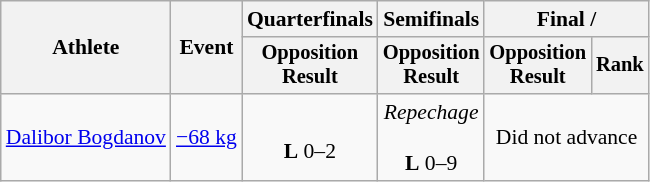<table class="wikitable" style="text-align:center; font-size:90%">
<tr>
<th rowspan=2>Athlete</th>
<th rowspan=2>Event</th>
<th>Quarterfinals</th>
<th>Semifinals</th>
<th colspan=2>Final / </th>
</tr>
<tr style="font-size:95%">
<th>Opposition<br>Result</th>
<th>Opposition<br>Result</th>
<th>Opposition<br>Result</th>
<th>Rank</th>
</tr>
<tr>
<td align=left><a href='#'>Dalibor Bogdanov</a></td>
<td align=left><a href='#'>−68 kg</a></td>
<td><br> <strong>L</strong> 0–2</td>
<td><em>Repechage</em><br><br> <strong>L</strong> 0–9</td>
<td colspan=2>Did not advance</td>
</tr>
</table>
